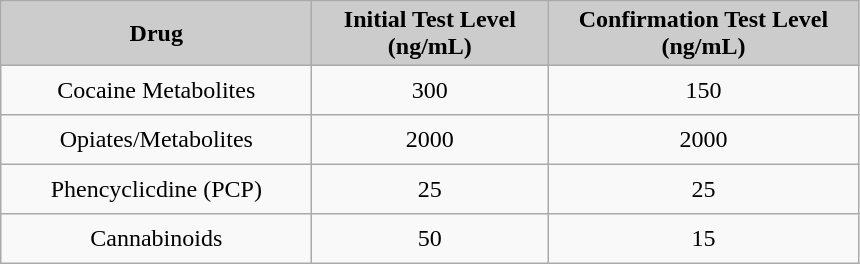<table class="wikitable" border="1">
<tr valign="center">
<td style="font-weight:bold" width="200" Height="12.75" COLSPAN=1 bgcolor="#CCCCCC" ALIGN="center">Drug</td>
<td style="font-weight:bold" width="150" bgcolor="#CCCCCC" ALIGN="center">Initial Test Level (ng/mL)</td>
<td style="font-weight:bold" width="200" bgcolor="#CCCCCC" ALIGN="center">Confirmation Test Level (ng/mL)</td>
</tr>
<tr valign="center">
<td Height="25.5" align="center">Cocaine Metabolites</td>
<td align="center">300</td>
<td align="center">150</td>
</tr>
<tr valign="center">
<td Height="25.5" align="center">Opiates/Metabolites</td>
<td align="center">2000</td>
<td align="center">2000</td>
</tr>
<tr valign="center">
<td Height="25.5" align="center">Phencyclicdine (PCP)</td>
<td align="center">25</td>
<td align="center">25</td>
</tr>
<tr valign="center">
<td Height="25.5" align="center">Cannabinoids</td>
<td align="center">50</td>
<td align="center">15</td>
</tr>
</table>
